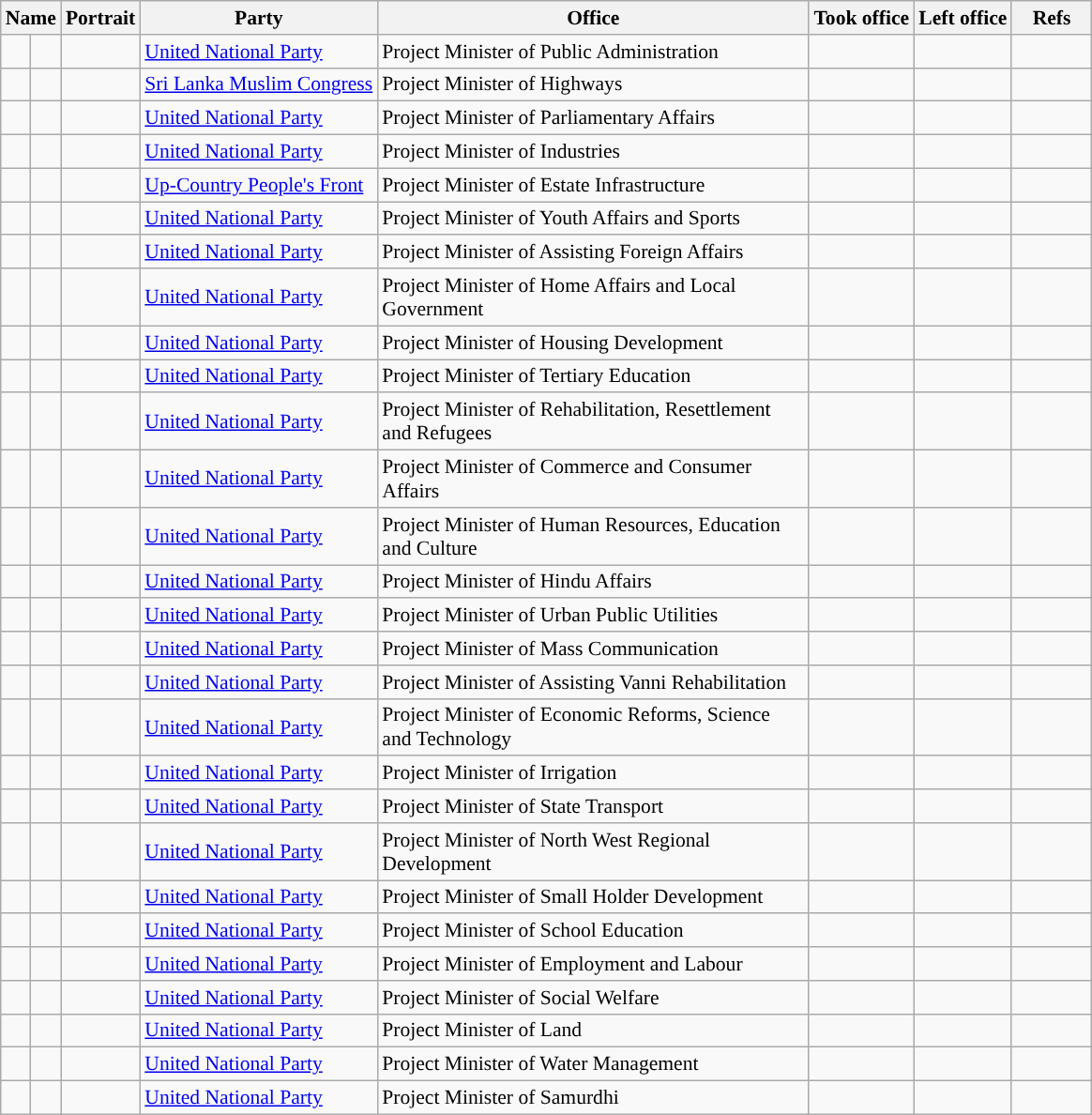<table class="wikitable plainrowheaders sortable" style="font-size:90%; text-align:left;">
<tr>
<th scope=col colspan="2">Name</th>
<th scope=col class=unsortable>Portrait</th>
<th scope=col>Party</th>
<th scope=col width=300px>Office</th>
<th scope=col>Took office</th>
<th scope=col>Left office</th>
<th scope=col width=50px class=unsortable>Refs</th>
</tr>
<tr>
<td style="background:"></td>
<td></td>
<td align=center></td>
<td><a href='#'>United National Party</a></td>
<td>Project Minister of Public Administration</td>
<td align=center></td>
<td></td>
<td align=center></td>
</tr>
<tr>
<td style="background:"></td>
<td></td>
<td align=center></td>
<td><a href='#'>Sri Lanka Muslim Congress</a></td>
<td>Project Minister of Highways</td>
<td align=center></td>
<td></td>
<td align=center></td>
</tr>
<tr>
<td style="background:"></td>
<td></td>
<td align=center></td>
<td><a href='#'>United National Party</a></td>
<td>Project Minister of Parliamentary Affairs</td>
<td align=center></td>
<td></td>
<td align=center></td>
</tr>
<tr>
<td style="background:"></td>
<td></td>
<td align=center></td>
<td><a href='#'>United National Party</a></td>
<td>Project Minister of Industries</td>
<td align=center></td>
<td></td>
<td align=center></td>
</tr>
<tr>
<td style="background:"></td>
<td></td>
<td align=center></td>
<td><a href='#'>Up-Country People's Front</a></td>
<td>Project Minister of Estate Infrastructure</td>
<td align=center></td>
<td></td>
<td align=center></td>
</tr>
<tr>
<td style="background:"></td>
<td></td>
<td align=center></td>
<td><a href='#'>United National Party</a></td>
<td>Project Minister of Youth Affairs and Sports</td>
<td align=center></td>
<td></td>
<td align=center></td>
</tr>
<tr>
<td style="background:"></td>
<td></td>
<td align=center></td>
<td><a href='#'>United National Party</a></td>
<td>Project Minister of Assisting Foreign Affairs</td>
<td align=center></td>
<td></td>
<td align=center></td>
</tr>
<tr>
<td style="background:"></td>
<td></td>
<td align=center></td>
<td><a href='#'>United National Party</a></td>
<td>Project Minister of Home Affairs and Local Government</td>
<td align=center></td>
<td></td>
<td align=center></td>
</tr>
<tr>
<td style="background:"></td>
<td></td>
<td align=center></td>
<td><a href='#'>United National Party</a></td>
<td>Project Minister of Housing Development</td>
<td align=center></td>
<td></td>
<td align=center></td>
</tr>
<tr>
<td style="background:"></td>
<td></td>
<td align=center></td>
<td><a href='#'>United National Party</a></td>
<td>Project Minister of Tertiary Education</td>
<td align=center></td>
<td></td>
<td align=center></td>
</tr>
<tr>
<td style="background:"></td>
<td></td>
<td align=center></td>
<td><a href='#'>United National Party</a></td>
<td>Project Minister of Rehabilitation, Resettlement and Refugees</td>
<td align=center></td>
<td></td>
<td align=center></td>
</tr>
<tr>
<td style="background:"></td>
<td></td>
<td align=center></td>
<td><a href='#'>United National Party</a></td>
<td>Project Minister of Commerce and Consumer Affairs</td>
<td align=center></td>
<td></td>
<td align=center></td>
</tr>
<tr>
<td style="background:"></td>
<td></td>
<td align=center></td>
<td><a href='#'>United National Party</a></td>
<td>Project Minister of Human Resources, Education and Culture</td>
<td align=center></td>
<td></td>
<td align=center></td>
</tr>
<tr>
<td style="background:"></td>
<td></td>
<td align=center></td>
<td><a href='#'>United National Party</a></td>
<td>Project Minister of Hindu Affairs</td>
<td align=center></td>
<td></td>
<td align=center></td>
</tr>
<tr>
<td style="background:"></td>
<td></td>
<td align=center></td>
<td><a href='#'>United National Party</a></td>
<td>Project Minister of Urban Public Utilities</td>
<td align=center></td>
<td></td>
<td align=center></td>
</tr>
<tr>
<td style="background:"></td>
<td></td>
<td align=center></td>
<td><a href='#'>United National Party</a></td>
<td>Project Minister of Mass Communication</td>
<td align=center></td>
<td align=center></td>
<td align=center></td>
</tr>
<tr>
<td style="background:"></td>
<td></td>
<td align=center></td>
<td><a href='#'>United National Party</a></td>
<td>Project Minister of Assisting Vanni Rehabilitation</td>
<td align=center></td>
<td></td>
<td align=center></td>
</tr>
<tr>
<td style="background:"></td>
<td></td>
<td align=center></td>
<td><a href='#'>United National Party</a></td>
<td>Project Minister of Economic Reforms, Science and Technology</td>
<td align=center></td>
<td></td>
<td align=center></td>
</tr>
<tr>
<td style="background:"></td>
<td></td>
<td align=center></td>
<td><a href='#'>United National Party</a></td>
<td>Project Minister of Irrigation</td>
<td align=center></td>
<td></td>
<td align=center></td>
</tr>
<tr>
<td style="background:"></td>
<td></td>
<td align=center></td>
<td><a href='#'>United National Party</a></td>
<td>Project Minister of State Transport</td>
<td align=center></td>
<td></td>
<td align=center></td>
</tr>
<tr>
<td style="background:"></td>
<td></td>
<td align=center></td>
<td><a href='#'>United National Party</a></td>
<td>Project Minister of North West Regional Development</td>
<td align=center></td>
<td></td>
<td align=center></td>
</tr>
<tr>
<td style="background:"></td>
<td></td>
<td align=center></td>
<td><a href='#'>United National Party</a></td>
<td>Project Minister of Small Holder Development</td>
<td align=center></td>
<td></td>
<td align=center></td>
</tr>
<tr>
<td style="background:"></td>
<td></td>
<td align=center></td>
<td><a href='#'>United National Party</a></td>
<td>Project Minister of School Education</td>
<td align=center></td>
<td></td>
<td align=center></td>
</tr>
<tr>
<td style="background:"></td>
<td></td>
<td align=center></td>
<td><a href='#'>United National Party</a></td>
<td>Project Minister of Employment and Labour</td>
<td align=center></td>
<td></td>
<td align=center></td>
</tr>
<tr>
<td style="background:"></td>
<td></td>
<td align=center></td>
<td><a href='#'>United National Party</a></td>
<td>Project Minister of Social Welfare</td>
<td align=center></td>
<td></td>
<td align=center></td>
</tr>
<tr>
<td style="background:"></td>
<td></td>
<td align=center></td>
<td><a href='#'>United National Party</a></td>
<td>Project Minister of Land</td>
<td align=center></td>
<td></td>
<td align=center></td>
</tr>
<tr>
<td style="background:"></td>
<td></td>
<td align=center></td>
<td><a href='#'>United National Party</a></td>
<td>Project Minister of Water Management</td>
<td align=center></td>
<td></td>
<td align=center></td>
</tr>
<tr>
<td style="background:"></td>
<td></td>
<td align=center></td>
<td><a href='#'>United National Party</a></td>
<td>Project Minister of Samurdhi</td>
<td align=center></td>
<td></td>
<td align=center></td>
</tr>
</table>
